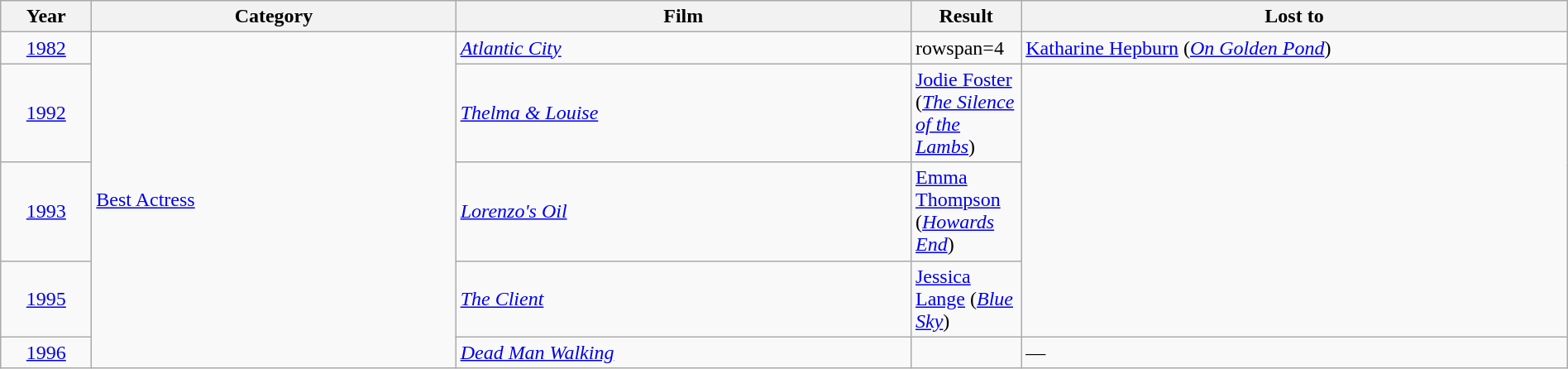<table class="wikitable" width="100%" cellpadding="5">
<tr>
<th width="5%">Year</th>
<th width="20%">Category</th>
<th width="25%">Film</th>
<th width="5%">Result</th>
<th width="30%">Lost to</th>
</tr>
<tr>
<td style="text-align:center;"><a href='#'>1982</a></td>
<td rowspan=5><a href='#'>Best Actress</a></td>
<td><em><a href='#'>Atlantic City</a></em></td>
<td>rowspan=4 </td>
<td><a href='#'>Katharine Hepburn</a> (<em><a href='#'>On Golden Pond</a></em>)</td>
</tr>
<tr>
<td style="text-align:center;"><a href='#'>1992</a></td>
<td><em><a href='#'>Thelma & Louise</a></em></td>
<td><a href='#'>Jodie Foster</a> (<em><a href='#'>The Silence of the Lambs</a></em>)</td>
</tr>
<tr>
<td style="text-align:center;"><a href='#'>1993</a></td>
<td><em><a href='#'>Lorenzo's Oil</a></em></td>
<td><a href='#'>Emma Thompson</a> (<em><a href='#'>Howards End</a></em>)</td>
</tr>
<tr>
<td style="text-align:center;"><a href='#'>1995</a></td>
<td><em><a href='#'>The Client</a></em></td>
<td><a href='#'>Jessica Lange</a> (<em><a href='#'>Blue Sky</a></em>)</td>
</tr>
<tr>
<td style="text-align:center;"><a href='#'>1996</a></td>
<td><em><a href='#'>Dead Man Walking</a></em></td>
<td></td>
<td>—</td>
</tr>
</table>
